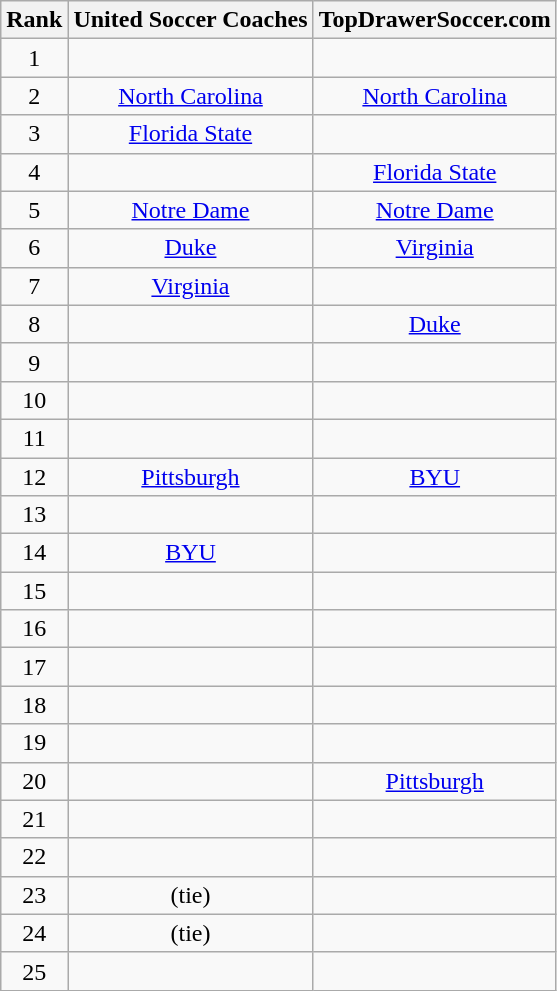<table class="wikitable" style="text-align: center;">
<tr>
<th>Rank</th>
<th>United Soccer Coaches</th>
<th>TopDrawerSoccer.com</th>
</tr>
<tr>
<td>1</td>
<td></td>
<td></td>
</tr>
<tr>
<td>2</td>
<td><a href='#'>North Carolina</a></td>
<td><a href='#'>North Carolina</a></td>
</tr>
<tr>
<td>3</td>
<td><a href='#'>Florida State</a></td>
<td></td>
</tr>
<tr>
<td>4</td>
<td></td>
<td><a href='#'>Florida State</a></td>
</tr>
<tr>
<td>5</td>
<td><a href='#'>Notre Dame</a></td>
<td><a href='#'>Notre Dame</a></td>
</tr>
<tr>
<td>6</td>
<td><a href='#'>Duke</a></td>
<td><a href='#'>Virginia</a></td>
</tr>
<tr>
<td>7</td>
<td><a href='#'>Virginia</a></td>
<td></td>
</tr>
<tr>
<td>8</td>
<td></td>
<td><a href='#'>Duke</a></td>
</tr>
<tr>
<td>9</td>
<td></td>
<td></td>
</tr>
<tr>
<td>10</td>
<td></td>
<td></td>
</tr>
<tr>
<td>11</td>
<td></td>
<td></td>
</tr>
<tr>
<td>12</td>
<td><a href='#'>Pittsburgh</a></td>
<td><a href='#'>BYU</a></td>
</tr>
<tr>
<td>13</td>
<td></td>
<td></td>
</tr>
<tr>
<td>14</td>
<td><a href='#'>BYU</a></td>
<td></td>
</tr>
<tr>
<td>15</td>
<td></td>
<td></td>
</tr>
<tr>
<td>16</td>
<td></td>
<td></td>
</tr>
<tr>
<td>17</td>
<td></td>
<td></td>
</tr>
<tr>
<td>18</td>
<td></td>
<td></td>
</tr>
<tr>
<td>19</td>
<td></td>
<td></td>
</tr>
<tr>
<td>20</td>
<td></td>
<td><a href='#'>Pittsburgh</a></td>
</tr>
<tr>
<td>21</td>
<td></td>
<td></td>
</tr>
<tr>
<td>22</td>
<td></td>
<td></td>
</tr>
<tr>
<td>23</td>
<td> (tie)</td>
<td></td>
</tr>
<tr>
<td>24</td>
<td> (tie)</td>
<td></td>
</tr>
<tr>
<td>25</td>
<td></td>
<td></td>
</tr>
</table>
